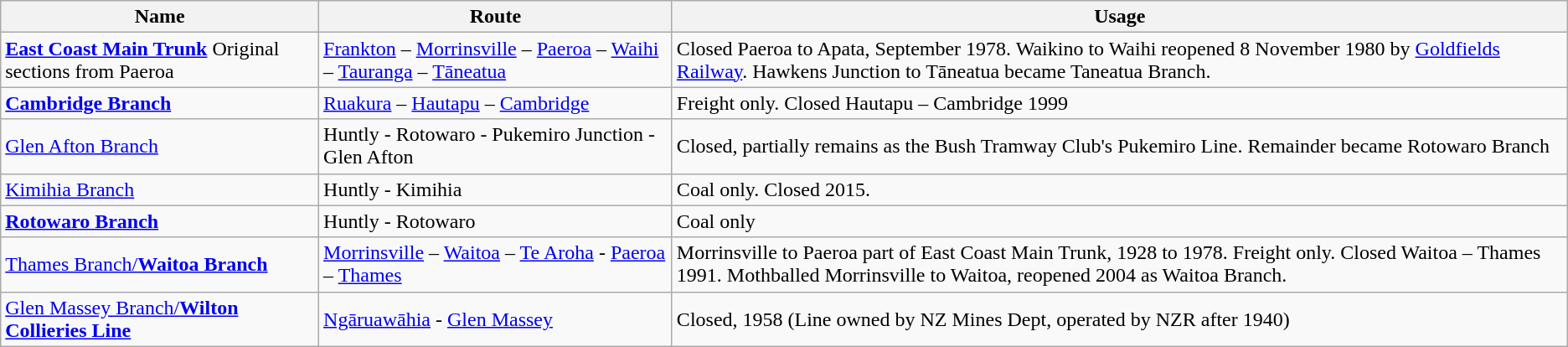<table class="wikitable">
<tr>
<th>Name</th>
<th>Route</th>
<th>Usage</th>
</tr>
<tr>
<td><strong><a href='#'>East Coast Main Trunk</a></strong> Original sections from Paeroa</td>
<td><a href='#'>Frankton</a> – <a href='#'>Morrinsville</a> – <a href='#'>Paeroa</a> – <a href='#'>Waihi</a> – <a href='#'>Tauranga</a> – <a href='#'>Tāneatua</a></td>
<td>Closed Paeroa to Apata, September 1978. Waikino to Waihi reopened 8 November 1980 by <a href='#'>Goldfields Railway</a>. Hawkens Junction to Tāneatua became Taneatua Branch.</td>
</tr>
<tr>
<td><strong><a href='#'>Cambridge Branch</a></strong></td>
<td><a href='#'>Ruakura</a> – <a href='#'>Hautapu</a> – <a href='#'>Cambridge</a></td>
<td>Freight only. Closed Hautapu – Cambridge 1999</td>
</tr>
<tr>
<td><a href='#'>Glen Afton Branch</a></td>
<td>Huntly - Rotowaro - Pukemiro Junction - Glen Afton</td>
<td>Closed, partially remains as the Bush Tramway Club's Pukemiro Line. Remainder became Rotowaro Branch</td>
</tr>
<tr>
<td><a href='#'>Kimihia Branch</a></td>
<td>Huntly - Kimihia</td>
<td>Coal only. Closed 2015.</td>
</tr>
<tr>
<td><strong><a href='#'>Rotowaro Branch</a></strong></td>
<td>Huntly - Rotowaro</td>
<td>Coal only</td>
</tr>
<tr>
<td><a href='#'>Thames Branch/<strong>Waitoa Branch</strong></a></td>
<td><a href='#'>Morrinsville</a> – <a href='#'>Waitoa</a> – <a href='#'>Te Aroha</a> - <a href='#'>Paeroa</a> – <a href='#'>Thames</a></td>
<td>Morrinsville to Paeroa part of East Coast Main Trunk, 1928 to 1978. Freight only. Closed Waitoa – Thames 1991. Mothballed Morrinsville to Waitoa, reopened 2004 as Waitoa Branch.</td>
</tr>
<tr>
<td><a href='#'>Glen Massey Branch/<strong>Wilton Collieries Line</strong></a></td>
<td><a href='#'>Ngāruawāhia</a> - <a href='#'>Glen Massey</a></td>
<td>Closed, 1958 (Line owned by NZ Mines Dept, operated by NZR after 1940)</td>
</tr>
</table>
